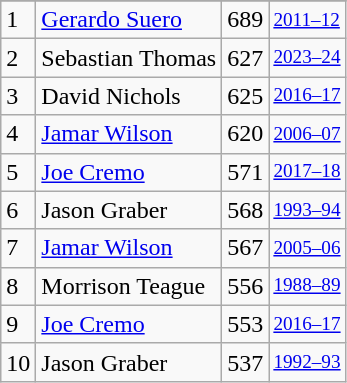<table class="wikitable">
<tr>
</tr>
<tr>
<td>1</td>
<td><a href='#'>Gerardo Suero</a></td>
<td>689</td>
<td style="font-size:80%;"><a href='#'>2011–12</a></td>
</tr>
<tr>
<td>2</td>
<td>Sebastian Thomas</td>
<td>627</td>
<td style="font-size:80%;"><a href='#'>2023–24</a></td>
</tr>
<tr>
<td>3</td>
<td>David Nichols</td>
<td>625</td>
<td style="font-size:80%;"><a href='#'>2016–17</a></td>
</tr>
<tr>
<td>4</td>
<td><a href='#'>Jamar Wilson</a></td>
<td>620</td>
<td style="font-size:80%;"><a href='#'>2006–07</a></td>
</tr>
<tr>
<td>5</td>
<td><a href='#'>Joe Cremo</a></td>
<td>571</td>
<td style="font-size:80%;"><a href='#'>2017–18</a></td>
</tr>
<tr>
<td>6</td>
<td>Jason Graber</td>
<td>568</td>
<td style="font-size:80%;"><a href='#'>1993–94</a></td>
</tr>
<tr>
<td>7</td>
<td><a href='#'>Jamar Wilson</a></td>
<td>567</td>
<td style="font-size:80%;"><a href='#'>2005–06</a></td>
</tr>
<tr>
<td>8</td>
<td>Morrison Teague</td>
<td>556</td>
<td style="font-size:80%;"><a href='#'>1988–89</a></td>
</tr>
<tr>
<td>9</td>
<td><a href='#'>Joe Cremo</a></td>
<td>553</td>
<td style="font-size:80%;"><a href='#'>2016–17</a></td>
</tr>
<tr>
<td>10</td>
<td>Jason Graber</td>
<td>537</td>
<td style="font-size:80%;"><a href='#'>1992–93</a></td>
</tr>
</table>
